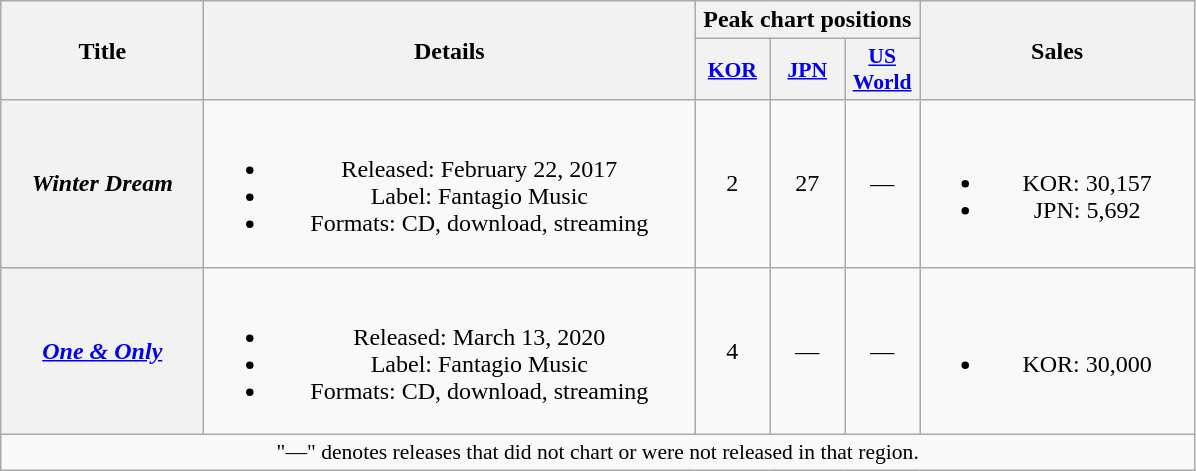<table class="wikitable plainrowheaders" style="text-align:center;">
<tr>
<th rowspan="2" style="width:8em;">Title</th>
<th rowspan="2" style="width:20em;">Details</th>
<th scope="col" colspan="3">Peak chart positions</th>
<th rowspan="2" style="width:11em;">Sales</th>
</tr>
<tr>
<th scope="col" style="width:3em;font-size:90%"><a href='#'>KOR</a><br></th>
<th scope="col" style="width:3em;font-size:90%"><a href='#'>JPN</a><br></th>
<th scope="col" style="width:3em;font-size:90%"><a href='#'>US<br>World</a><br></th>
</tr>
<tr>
<th scope="row"><em>Winter Dream</em></th>
<td><br><ul><li>Released: February 22, 2017</li><li>Label: Fantagio Music</li><li>Formats: CD, download, streaming</li></ul></td>
<td>2</td>
<td>27</td>
<td>—</td>
<td><br><ul><li>KOR: 30,157</li><li>JPN: 5,692</li></ul></td>
</tr>
<tr>
<th scope="row"><em><a href='#'>One & Only</a></em></th>
<td><br><ul><li>Released: March 13, 2020</li><li>Label: Fantagio Music</li><li>Formats: CD, download, streaming</li></ul></td>
<td>4</td>
<td>—</td>
<td>—</td>
<td><br><ul><li>KOR: 30,000</li></ul></td>
</tr>
<tr>
<td style="font-size:90%" colspan="6">"—" denotes releases that did not chart or were not released in that region.</td>
</tr>
</table>
